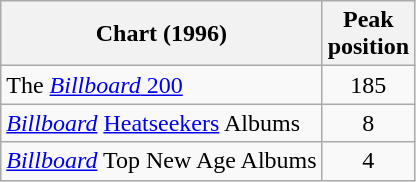<table class="wikitable">
<tr>
<th>Chart (1996)</th>
<th>Peak<br>position</th>
</tr>
<tr>
<td>The <a href='#'><em>Billboard</em> 200</a></td>
<td align="center">185</td>
</tr>
<tr>
<td><em><a href='#'>Billboard</a></em> <a href='#'>Heatseekers</a> Albums</td>
<td align="center">8</td>
</tr>
<tr>
<td><em><a href='#'>Billboard</a></em> Top New Age Albums</td>
<td align="center">4</td>
</tr>
</table>
